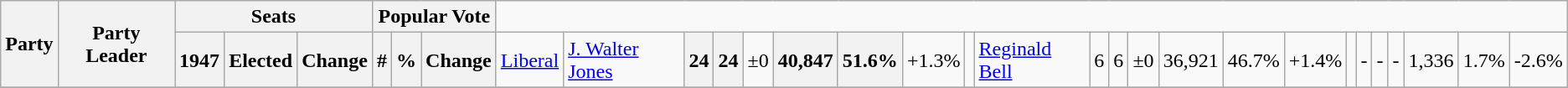<table class="wikitable">
<tr>
<th rowspan="2" colspan="2">Party</th>
<th rowspan="2">Party Leader</th>
<th colspan="3">Seats</th>
<th colspan="3">Popular Vote</th>
</tr>
<tr>
<th>1947</th>
<th>Elected</th>
<th>Change</th>
<th>#</th>
<th>%</th>
<th>Change<br>
</th>
<td><a href='#'>Liberal</a></td>
<td><a href='#'>J. Walter Jones</a></td>
<th align=right>24</th>
<th align=right>24</th>
<td align=right>±0</td>
<th align=right>40,847</th>
<th align=right>51.6%</th>
<td align=right>+1.3%<br>
</td>
<td></td>
<td><a href='#'>Reginald Bell</a></td>
<td align=right>6</td>
<td align=right>6</td>
<td align=right>±0</td>
<td align=right>36,921</td>
<td align=right>46.7%</td>
<td align=right>+1.4%<br>
</td>
<td colspan="2"></td>
<td align=right>-</td>
<td align=right>-</td>
<td align=right>-</td>
<td align=right>1,336</td>
<td align=right>1.7%</td>
<td align=right>-2.6%</td>
</tr>
<tr>
</tr>
</table>
